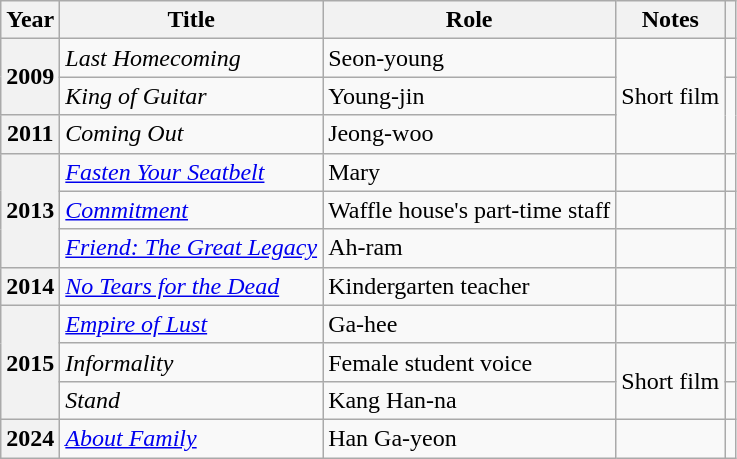<table class="wikitable plainrowheaders sortable">
<tr>
<th scope="col">Year</th>
<th scope="col">Title</th>
<th scope="col">Role</th>
<th scope="col">Notes</th>
<th scope="col" class="unsortable"></th>
</tr>
<tr>
<th scope="row" rowspan="2">2009</th>
<td><em>Last Homecoming</em></td>
<td>Seon-young</td>
<td rowspan="3">Short film</td>
<td style="text-align:center"></td>
</tr>
<tr>
<td><em>King of Guitar</em></td>
<td>Young-jin</td>
<td rowspan="2" style="text-align:center"></td>
</tr>
<tr>
<th scope="row">2011</th>
<td><em>Coming Out</em></td>
<td>Jeong-woo</td>
</tr>
<tr>
<th scope="row" rowspan="3">2013</th>
<td><em><a href='#'>Fasten Your Seatbelt</a></em></td>
<td>Mary</td>
<td></td>
<td style="text-align:center"></td>
</tr>
<tr>
<td><em><a href='#'>Commitment</a></em></td>
<td>Waffle house's part-time staff</td>
<td></td>
<td style="text-align:center"></td>
</tr>
<tr>
<td><em><a href='#'>Friend: The Great Legacy</a></em></td>
<td>Ah-ram</td>
<td></td>
<td style="text-align:center"></td>
</tr>
<tr>
<th scope="row">2014</th>
<td><em><a href='#'>No Tears for the Dead</a></em></td>
<td>Kindergarten teacher</td>
<td></td>
<td style="text-align:center"></td>
</tr>
<tr>
<th scope="row" rowspan="3">2015</th>
<td><em><a href='#'>Empire of Lust</a></em></td>
<td>Ga-hee</td>
<td></td>
<td style="text-align:center"></td>
</tr>
<tr>
<td><em>Informality</em></td>
<td>Female student voice</td>
<td rowspan="2">Short film</td>
<td style="text-align:center"></td>
</tr>
<tr>
<td><em>Stand</em></td>
<td>Kang Han-na</td>
<td style="text-align:center"></td>
</tr>
<tr>
<th scope="row">2024</th>
<td><em><a href='#'>About Family</a></em></td>
<td>Han Ga-yeon</td>
<td></td>
<td style="text-align:center"></td>
</tr>
</table>
